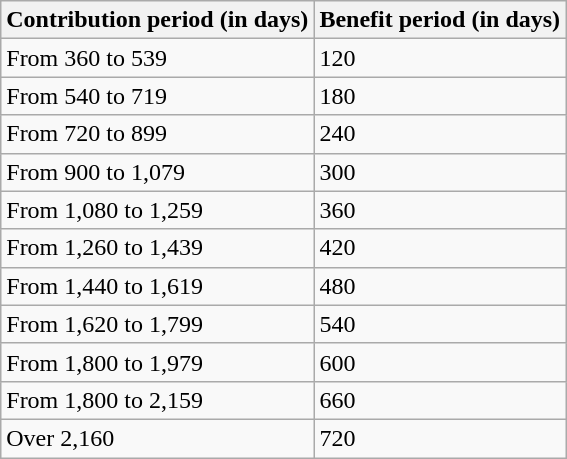<table class="wikitable">
<tr>
<th>Contribution period (in days)</th>
<th>Benefit period (in days)</th>
</tr>
<tr>
<td>From 360 to 539</td>
<td>120</td>
</tr>
<tr>
<td>From 540 to 719</td>
<td>180</td>
</tr>
<tr>
<td>From 720 to 899</td>
<td>240</td>
</tr>
<tr>
<td>From 900 to 1,079</td>
<td>300</td>
</tr>
<tr>
<td>From 1,080 to 1,259</td>
<td>360</td>
</tr>
<tr>
<td>From 1,260 to 1,439</td>
<td>420</td>
</tr>
<tr>
<td>From 1,440 to 1,619</td>
<td>480</td>
</tr>
<tr>
<td>From 1,620 to 1,799</td>
<td>540</td>
</tr>
<tr>
<td>From 1,800 to 1,979</td>
<td>600</td>
</tr>
<tr>
<td>From 1,800 to 2,159</td>
<td>660</td>
</tr>
<tr>
<td>Over 2,160</td>
<td>720</td>
</tr>
</table>
